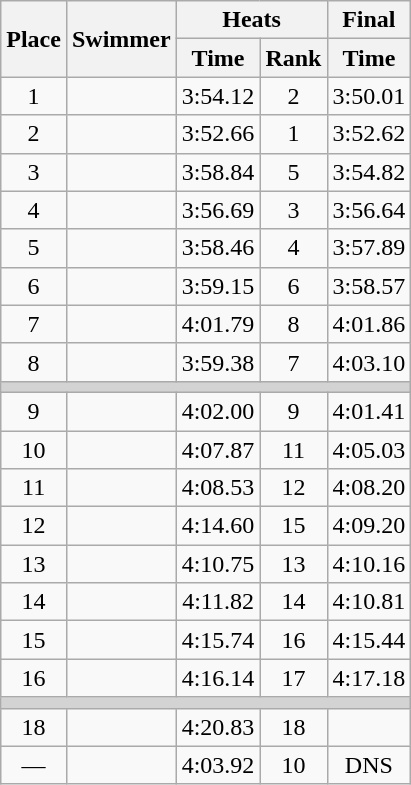<table class="wikitable" style="text-align:center;">
<tr>
<th rowspan="2">Place</th>
<th rowspan="2">Swimmer</th>
<th colspan="2">Heats</th>
<th>Final</th>
</tr>
<tr>
<th>Time</th>
<th>Rank</th>
<th>Time</th>
</tr>
<tr>
<td>1</td>
<td align=left></td>
<td>3:54.12</td>
<td>2</td>
<td>3:50.01 </td>
</tr>
<tr>
<td>2</td>
<td align=left></td>
<td>3:52.66</td>
<td>1</td>
<td>3:52.62</td>
</tr>
<tr>
<td>3</td>
<td align=left></td>
<td>3:58.84</td>
<td>5</td>
<td>3:54.82</td>
</tr>
<tr>
<td>4</td>
<td align=left></td>
<td>3:56.69</td>
<td>3</td>
<td>3:56.64</td>
</tr>
<tr>
<td>5</td>
<td align=left></td>
<td>3:58.46</td>
<td>4</td>
<td>3:57.89</td>
</tr>
<tr>
<td>6</td>
<td align=left></td>
<td>3:59.15</td>
<td>6</td>
<td>3:58.57</td>
</tr>
<tr>
<td>7</td>
<td align=left></td>
<td>4:01.79</td>
<td>8</td>
<td>4:01.86</td>
</tr>
<tr>
<td>8</td>
<td align=left></td>
<td>3:59.38</td>
<td>7</td>
<td>4:03.10</td>
</tr>
<tr>
<td colspan=5 bgcolor=lightgray></td>
</tr>
<tr>
<td>9</td>
<td align=left></td>
<td>4:02.00</td>
<td>9</td>
<td>4:01.41</td>
</tr>
<tr>
<td>10</td>
<td align=left></td>
<td>4:07.87</td>
<td>11</td>
<td>4:05.03</td>
</tr>
<tr>
<td>11</td>
<td align=left></td>
<td>4:08.53</td>
<td>12</td>
<td>4:08.20</td>
</tr>
<tr>
<td>12</td>
<td align=left></td>
<td>4:14.60</td>
<td>15</td>
<td>4:09.20</td>
</tr>
<tr>
<td>13</td>
<td align=left></td>
<td>4:10.75</td>
<td>13</td>
<td>4:10.16</td>
</tr>
<tr>
<td>14</td>
<td align=left></td>
<td>4:11.82</td>
<td>14</td>
<td>4:10.81</td>
</tr>
<tr>
<td>15</td>
<td align=left></td>
<td>4:15.74</td>
<td>16</td>
<td>4:15.44</td>
</tr>
<tr>
<td>16</td>
<td align=left></td>
<td>4:16.14</td>
<td>17</td>
<td>4:17.18</td>
</tr>
<tr>
<td colspan=5 bgcolor=lightgray></td>
</tr>
<tr>
<td>18</td>
<td align=left></td>
<td>4:20.83</td>
<td>18</td>
</tr>
<tr>
<td>—</td>
<td align=left></td>
<td>4:03.92</td>
<td>10</td>
<td>DNS</td>
</tr>
</table>
